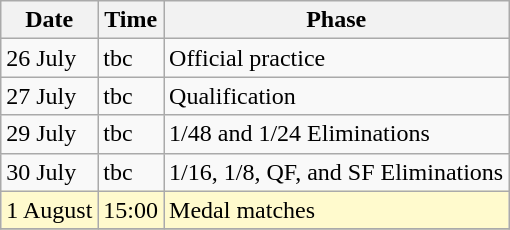<table class=wikitable>
<tr>
<th>Date</th>
<th>Time</th>
<th>Phase</th>
</tr>
<tr>
<td>26 July</td>
<td>tbc</td>
<td>Official practice</td>
</tr>
<tr>
<td>27 July</td>
<td>tbc</td>
<td>Qualification</td>
</tr>
<tr>
<td>29 July</td>
<td>tbc</td>
<td>1/48 and 1/24 Eliminations</td>
</tr>
<tr>
<td>30 July</td>
<td>tbc</td>
<td>1/16, 1/8, QF, and SF Eliminations</td>
</tr>
<tr style=background:lemonchiffon>
<td>1 August</td>
<td>15:00</td>
<td>Medal matches</td>
</tr>
<tr>
</tr>
</table>
